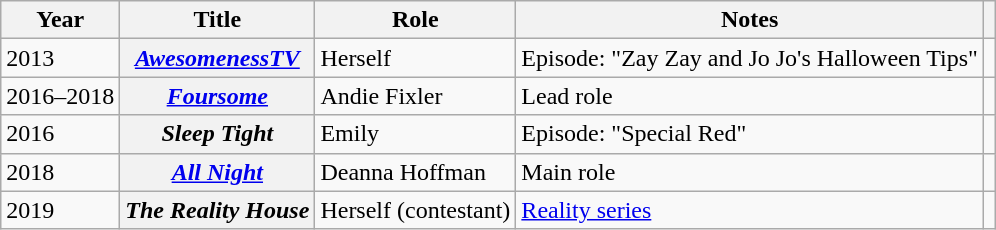<table class="wikitable sortable plainrowheaders">
<tr>
<th scope="col">Year</th>
<th scope="col">Title</th>
<th scope="col">Role</th>
<th scope="col" class="unsortable">Notes</th>
<th scope="col" class="unsortable"></th>
</tr>
<tr>
<td>2013</td>
<th scope="row"><a href='#'><em>AwesomenessTV</em></a></th>
<td>Herself</td>
<td>Episode: "Zay Zay and Jo Jo's Halloween Tips"</td>
<td style="text-align:center"></td>
</tr>
<tr>
<td>2016–2018</td>
<th scope="row"><em><a href='#'>Foursome</a></em></th>
<td>Andie Fixler</td>
<td>Lead role</td>
<td style="text-align:center"></td>
</tr>
<tr>
<td>2016</td>
<th scope="row"><em>Sleep Tight</em></th>
<td>Emily</td>
<td>Episode: "Special Red"</td>
<td style="text-align:center"></td>
</tr>
<tr>
<td>2018</td>
<th scope="row"><em><a href='#'>All Night</a></em></th>
<td>Deanna Hoffman</td>
<td>Main role</td>
<td style="text-align:center"></td>
</tr>
<tr>
<td>2019</td>
<th scope="row"><em>The Reality House</em></th>
<td>Herself (contestant)</td>
<td><a href='#'>Reality series</a></td>
<td style="text-align:center"></td>
</tr>
</table>
